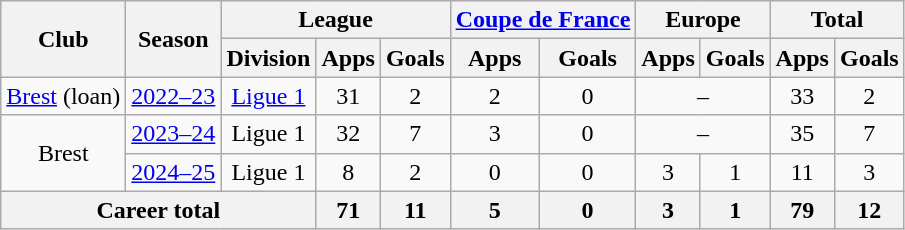<table class="wikitable" style="text-align: center;">
<tr>
<th rowspan="2">Club</th>
<th rowspan="2">Season</th>
<th colspan="3">League</th>
<th colspan="2"><a href='#'>Coupe de France</a></th>
<th colspan="2">Europe</th>
<th colspan="2">Total</th>
</tr>
<tr>
<th>Division</th>
<th>Apps</th>
<th>Goals</th>
<th>Apps</th>
<th>Goals</th>
<th>Apps</th>
<th>Goals</th>
<th>Apps</th>
<th>Goals</th>
</tr>
<tr>
<td><a href='#'>Brest</a> (loan)</td>
<td><a href='#'>2022–23</a></td>
<td><a href='#'>Ligue 1</a></td>
<td>31</td>
<td>2</td>
<td>2</td>
<td>0</td>
<td colspan="2">–</td>
<td>33</td>
<td>2</td>
</tr>
<tr>
<td rowspan="2">Brest</td>
<td><a href='#'>2023–24</a></td>
<td>Ligue 1</td>
<td>32</td>
<td>7</td>
<td>3</td>
<td>0</td>
<td colspan="2">–</td>
<td>35</td>
<td>7</td>
</tr>
<tr>
<td><a href='#'>2024–25</a></td>
<td>Ligue 1</td>
<td>8</td>
<td>2</td>
<td>0</td>
<td>0</td>
<td>3</td>
<td>1</td>
<td>11</td>
<td>3</td>
</tr>
<tr>
<th colspan="3">Career total</th>
<th>71</th>
<th>11</th>
<th>5</th>
<th>0</th>
<th>3</th>
<th>1</th>
<th>79</th>
<th>12</th>
</tr>
</table>
